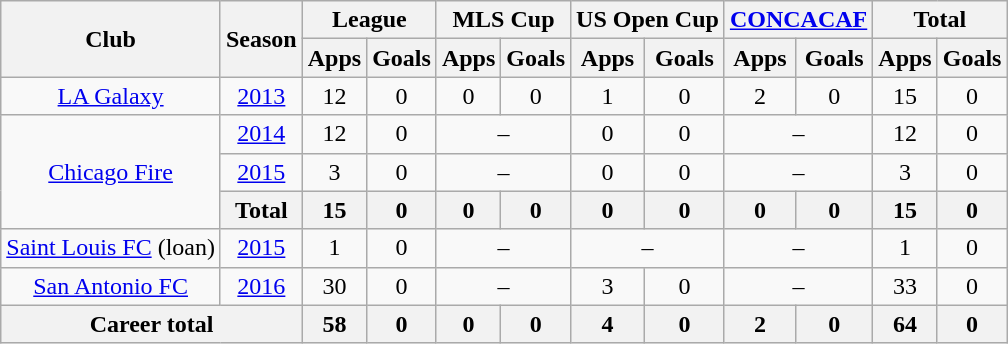<table class="wikitable" style="text-align:center">
<tr>
<th rowspan="2">Club</th>
<th rowspan="2">Season</th>
<th colspan="2">League</th>
<th colspan="2">MLS Cup</th>
<th colspan="2">US Open Cup</th>
<th colspan="2"><a href='#'>CONCACAF</a></th>
<th colspan="2">Total</th>
</tr>
<tr>
<th>Apps</th>
<th>Goals</th>
<th>Apps</th>
<th>Goals</th>
<th>Apps</th>
<th>Goals</th>
<th>Apps</th>
<th>Goals</th>
<th>Apps</th>
<th>Goals</th>
</tr>
<tr>
<td><a href='#'>LA Galaxy</a></td>
<td><a href='#'>2013</a></td>
<td>12</td>
<td>0</td>
<td>0</td>
<td>0</td>
<td>1</td>
<td>0</td>
<td>2</td>
<td>0</td>
<td>15</td>
<td>0</td>
</tr>
<tr>
<td rowspan="3"><a href='#'>Chicago Fire</a></td>
<td><a href='#'>2014</a></td>
<td>12</td>
<td>0</td>
<td colspan="2">–</td>
<td>0</td>
<td>0</td>
<td colspan="2">–</td>
<td>12</td>
<td>0</td>
</tr>
<tr>
<td><a href='#'>2015</a></td>
<td>3</td>
<td>0</td>
<td colspan="2">–</td>
<td>0</td>
<td>0</td>
<td colspan="2">–</td>
<td>3</td>
<td>0</td>
</tr>
<tr>
<th colspan="1">Total</th>
<th>15</th>
<th>0</th>
<th>0</th>
<th>0</th>
<th>0</th>
<th>0</th>
<th>0</th>
<th>0</th>
<th>15</th>
<th>0</th>
</tr>
<tr>
<td><a href='#'>Saint Louis FC</a> (loan)</td>
<td><a href='#'>2015</a></td>
<td>1</td>
<td>0</td>
<td colspan="2">–</td>
<td colspan="2">–</td>
<td colspan="2">–</td>
<td>1</td>
<td>0</td>
</tr>
<tr>
<td><a href='#'>San Antonio FC</a></td>
<td><a href='#'>2016</a></td>
<td>30</td>
<td>0</td>
<td colspan="2">–</td>
<td>3</td>
<td>0</td>
<td colspan="2">–</td>
<td>33</td>
<td>0</td>
</tr>
<tr>
<th colspan="2">Career total</th>
<th>58</th>
<th>0</th>
<th>0</th>
<th>0</th>
<th>4</th>
<th>0</th>
<th>2</th>
<th>0</th>
<th>64</th>
<th>0</th>
</tr>
</table>
